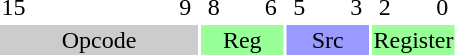<table style="text-align:center;">
<tr>
<td style="width:15px;">15</td>
<td style="width:15px;"></td>
<td style="width:15px;"></td>
<td style="width:15px;"></td>
<td style="width:15px;"></td>
<td style="width:15px;"></td>
<td style="width:15px;">9</td>
<td style="width:15px;">8</td>
<td style="width:15px;"></td>
<td style="width:15px;">6</td>
<td style="width:15px;">5</td>
<td style="width:15px;"></td>
<td style="width:15px;">3</td>
<td style="width:15px;">2</td>
<td style="width:15px;"></td>
<td style="width:15px;">0</td>
</tr>
<tr>
<td colspan="7" style="background-color:#CCC;">Opcode</td>
<td colspan="3" style="background-color:#9F9;">Reg</td>
<td colspan="3" style="background-color:#99F;">Src</td>
<td colspan="3" style="background-color:#9F9;">Register</td>
</tr>
</table>
